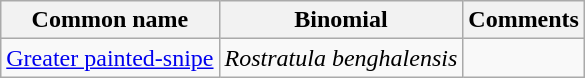<table class="wikitable">
<tr>
<th>Common name</th>
<th>Binomial</th>
<th>Comments</th>
</tr>
<tr>
<td><a href='#'>Greater painted-snipe</a></td>
<td><em>Rostratula benghalensis</em></td>
<td></td>
</tr>
</table>
